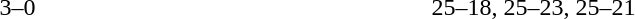<table>
<tr>
<th width=200></th>
<th width=80></th>
<th width=200></th>
<th width=220></th>
</tr>
<tr>
<td align=right><strong></strong></td>
<td>3–0</td>
<td></td>
<td>25–18, 25–23, 25–21</td>
</tr>
</table>
